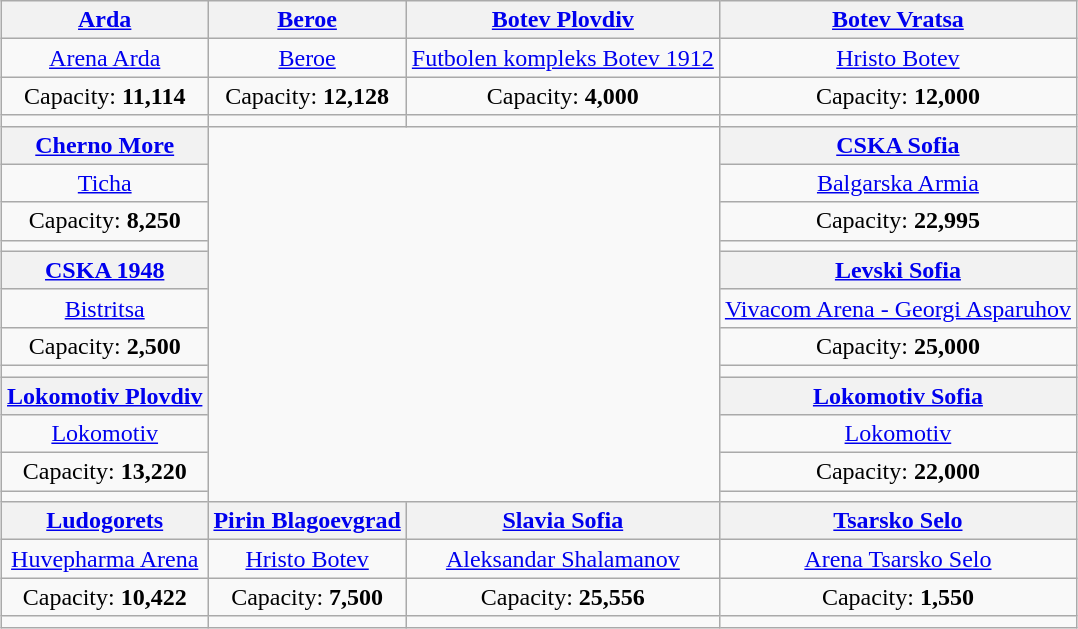<table class="wikitable" style="text-align:center; margin:0.5em auto;">
<tr>
<th><a href='#'>Arda</a></th>
<th><a href='#'>Beroe</a></th>
<th><a href='#'>Botev Plovdiv</a></th>
<th><a href='#'>Botev Vratsa</a></th>
</tr>
<tr>
<td><a href='#'>Arena Arda</a></td>
<td><a href='#'>Beroe</a></td>
<td><a href='#'>Futbolen kompleks Botev 1912</a></td>
<td><a href='#'>Hristo Botev</a></td>
</tr>
<tr>
<td>Capacity: <strong>11,114</strong></td>
<td>Capacity: <strong>12,128</strong></td>
<td>Capacity: <strong>4,000</strong></td>
<td>Capacity: <strong>12,000</strong></td>
</tr>
<tr>
<td></td>
<td></td>
<td></td>
<td></td>
</tr>
<tr>
<th><a href='#'>Cherno More</a></th>
<td colspan="2" rowspan="12"><br>
</td>
<th><a href='#'>CSKA Sofia</a></th>
</tr>
<tr>
<td><a href='#'>Ticha</a></td>
<td><a href='#'>Balgarska Armia</a></td>
</tr>
<tr>
<td>Capacity: <strong>8,250</strong></td>
<td>Capacity: <strong>22,995</strong></td>
</tr>
<tr>
<td></td>
<td></td>
</tr>
<tr>
<th><a href='#'>CSKA 1948</a></th>
<th><a href='#'>Levski Sofia</a></th>
</tr>
<tr>
<td><a href='#'>Bistritsa</a></td>
<td><a href='#'>Vivacom Arena - Georgi Asparuhov</a></td>
</tr>
<tr>
<td>Capacity: <strong>2,500</strong></td>
<td>Capacity: <strong>25,000</strong></td>
</tr>
<tr>
<td></td>
<td></td>
</tr>
<tr>
<th><a href='#'>Lokomotiv Plovdiv</a></th>
<th><a href='#'>Lokomotiv Sofia</a></th>
</tr>
<tr>
<td><a href='#'>Lokomotiv</a></td>
<td><a href='#'>Lokomotiv</a></td>
</tr>
<tr>
<td>Capacity: <strong>13,220</strong></td>
<td>Capacity: <strong>22,000</strong></td>
</tr>
<tr>
<td></td>
<td></td>
</tr>
<tr>
<th><a href='#'>Ludogorets</a></th>
<th><a href='#'>Pirin Blagoevgrad</a></th>
<th><a href='#'>Slavia Sofia</a></th>
<th><a href='#'>Tsarsko Selo</a></th>
</tr>
<tr>
<td><a href='#'>Huvepharma Arena</a></td>
<td><a href='#'>Hristo Botev</a></td>
<td><a href='#'>Aleksandar Shalamanov</a></td>
<td><a href='#'>Arena Tsarsko Selo</a></td>
</tr>
<tr>
<td>Capacity: <strong>10,422</strong></td>
<td>Capacity: <strong>7,500</strong></td>
<td>Capacity: <strong>25,556</strong></td>
<td>Capacity: <strong>1,550</strong></td>
</tr>
<tr>
<td></td>
<td></td>
<td></td>
<td></td>
</tr>
</table>
